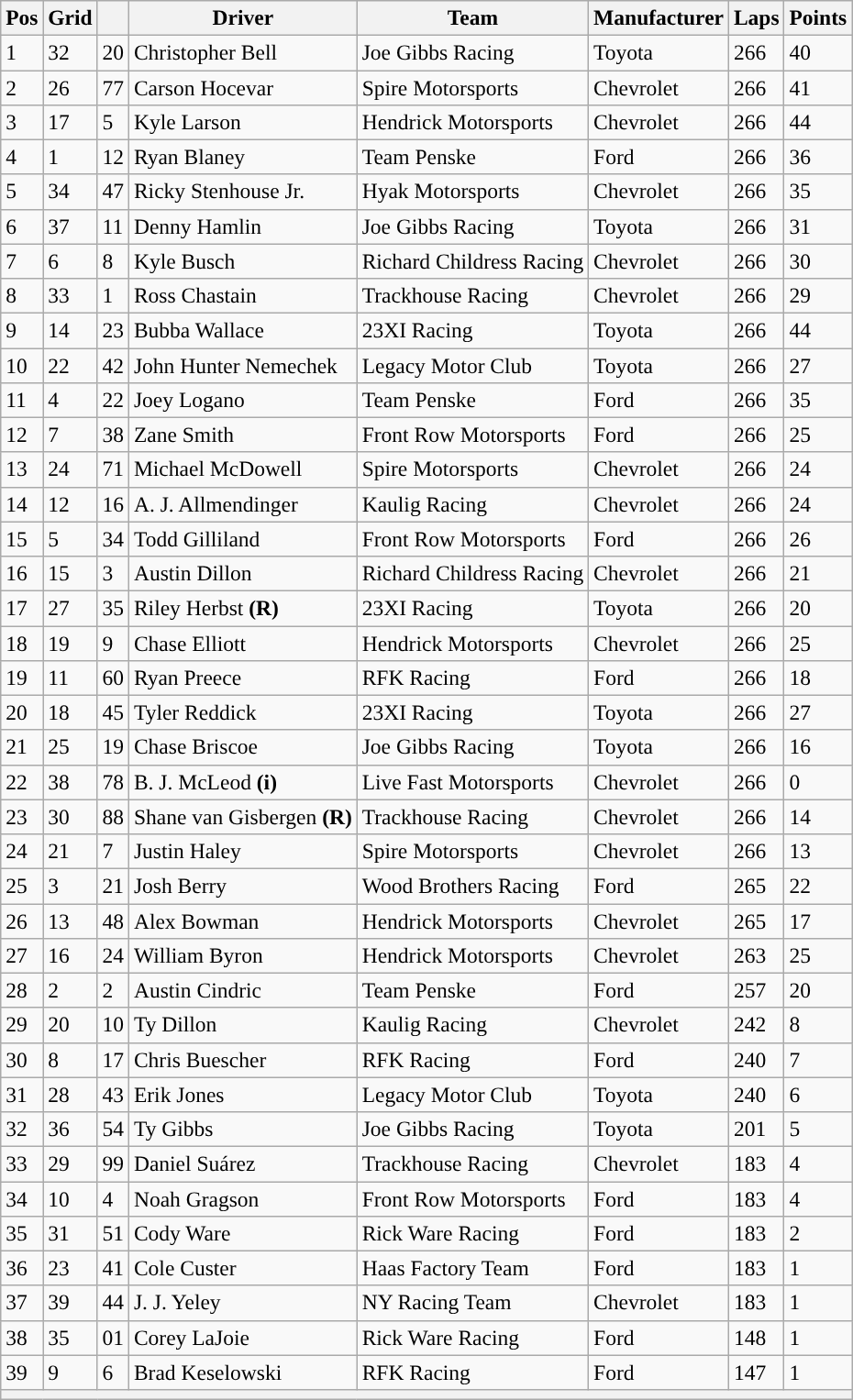<table class="wikitable" style="font-size:98%">
<tr>
<th>Pos</th>
<th>Grid</th>
<th></th>
<th>Driver</th>
<th>Team</th>
<th>Manufacturer</th>
<th>Laps</th>
<th>Points</th>
</tr>
<tr>
<td>1</td>
<td>32</td>
<td>20</td>
<td>Christopher Bell</td>
<td>Joe Gibbs Racing</td>
<td>Toyota</td>
<td>266</td>
<td>40</td>
</tr>
<tr>
<td>2</td>
<td>26</td>
<td>77</td>
<td>Carson Hocevar</td>
<td>Spire Motorsports</td>
<td>Chevrolet</td>
<td>266</td>
<td>41</td>
</tr>
<tr>
<td>3</td>
<td>17</td>
<td>5</td>
<td>Kyle Larson</td>
<td>Hendrick Motorsports</td>
<td>Chevrolet</td>
<td>266</td>
<td>44</td>
</tr>
<tr>
<td>4</td>
<td>1</td>
<td>12</td>
<td>Ryan Blaney</td>
<td>Team Penske</td>
<td>Ford</td>
<td>266</td>
<td>36</td>
</tr>
<tr>
<td>5</td>
<td>34</td>
<td>47</td>
<td>Ricky Stenhouse Jr.</td>
<td>Hyak Motorsports</td>
<td>Chevrolet</td>
<td>266</td>
<td>35</td>
</tr>
<tr>
<td>6</td>
<td>37</td>
<td>11</td>
<td>Denny Hamlin</td>
<td>Joe Gibbs Racing</td>
<td>Toyota</td>
<td>266</td>
<td>31</td>
</tr>
<tr>
<td>7</td>
<td>6</td>
<td>8</td>
<td>Kyle Busch</td>
<td>Richard Childress Racing</td>
<td>Chevrolet</td>
<td>266</td>
<td>30</td>
</tr>
<tr>
<td>8</td>
<td>33</td>
<td>1</td>
<td>Ross Chastain</td>
<td>Trackhouse Racing</td>
<td>Chevrolet</td>
<td>266</td>
<td>29</td>
</tr>
<tr>
<td>9</td>
<td>14</td>
<td>23</td>
<td>Bubba Wallace</td>
<td>23XI Racing</td>
<td>Toyota</td>
<td>266</td>
<td>44</td>
</tr>
<tr>
<td>10</td>
<td>22</td>
<td>42</td>
<td>John Hunter Nemechek</td>
<td>Legacy Motor Club</td>
<td>Toyota</td>
<td>266</td>
<td>27</td>
</tr>
<tr>
<td>11</td>
<td>4</td>
<td>22</td>
<td>Joey Logano</td>
<td>Team Penske</td>
<td>Ford</td>
<td>266</td>
<td>35</td>
</tr>
<tr>
<td>12</td>
<td>7</td>
<td>38</td>
<td>Zane Smith</td>
<td>Front Row Motorsports</td>
<td>Ford</td>
<td>266</td>
<td>25</td>
</tr>
<tr>
<td>13</td>
<td>24</td>
<td>71</td>
<td>Michael McDowell</td>
<td>Spire Motorsports</td>
<td>Chevrolet</td>
<td>266</td>
<td>24</td>
</tr>
<tr>
<td>14</td>
<td>12</td>
<td>16</td>
<td>A. J. Allmendinger</td>
<td>Kaulig Racing</td>
<td>Chevrolet</td>
<td>266</td>
<td>24</td>
</tr>
<tr>
<td>15</td>
<td>5</td>
<td>34</td>
<td>Todd Gilliland</td>
<td>Front Row Motorsports</td>
<td>Ford</td>
<td>266</td>
<td>26</td>
</tr>
<tr>
<td>16</td>
<td>15</td>
<td>3</td>
<td>Austin Dillon</td>
<td>Richard Childress Racing</td>
<td>Chevrolet</td>
<td>266</td>
<td>21</td>
</tr>
<tr>
<td>17</td>
<td>27</td>
<td>35</td>
<td>Riley Herbst <strong>(R)</strong></td>
<td>23XI Racing</td>
<td>Toyota</td>
<td>266</td>
<td>20</td>
</tr>
<tr>
<td>18</td>
<td>19</td>
<td>9</td>
<td>Chase Elliott</td>
<td>Hendrick Motorsports</td>
<td>Chevrolet</td>
<td>266</td>
<td>25</td>
</tr>
<tr>
<td>19</td>
<td>11</td>
<td>60</td>
<td>Ryan Preece</td>
<td>RFK Racing</td>
<td>Ford</td>
<td>266</td>
<td>18</td>
</tr>
<tr>
<td>20</td>
<td>18</td>
<td>45</td>
<td>Tyler Reddick</td>
<td>23XI Racing</td>
<td>Toyota</td>
<td>266</td>
<td>27</td>
</tr>
<tr>
<td>21</td>
<td>25</td>
<td>19</td>
<td>Chase Briscoe</td>
<td>Joe Gibbs Racing</td>
<td>Toyota</td>
<td>266</td>
<td>16</td>
</tr>
<tr>
<td>22</td>
<td>38</td>
<td>78</td>
<td>B. J. McLeod <strong>(i)</strong></td>
<td>Live Fast Motorsports</td>
<td>Chevrolet</td>
<td>266</td>
<td>0</td>
</tr>
<tr>
<td>23</td>
<td>30</td>
<td>88</td>
<td>Shane van Gisbergen <strong>(R)</strong></td>
<td>Trackhouse Racing</td>
<td>Chevrolet</td>
<td>266</td>
<td>14</td>
</tr>
<tr>
<td>24</td>
<td>21</td>
<td>7</td>
<td>Justin Haley</td>
<td>Spire Motorsports</td>
<td>Chevrolet</td>
<td>266</td>
<td>13</td>
</tr>
<tr>
<td>25</td>
<td>3</td>
<td>21</td>
<td>Josh Berry</td>
<td>Wood Brothers Racing</td>
<td>Ford</td>
<td>265</td>
<td>22</td>
</tr>
<tr>
<td>26</td>
<td>13</td>
<td>48</td>
<td>Alex Bowman</td>
<td>Hendrick Motorsports</td>
<td>Chevrolet</td>
<td>265</td>
<td>17</td>
</tr>
<tr>
<td>27</td>
<td>16</td>
<td>24</td>
<td>William Byron</td>
<td>Hendrick Motorsports</td>
<td>Chevrolet</td>
<td>263</td>
<td>25</td>
</tr>
<tr>
<td>28</td>
<td>2</td>
<td>2</td>
<td>Austin Cindric</td>
<td>Team Penske</td>
<td>Ford</td>
<td>257</td>
<td>20</td>
</tr>
<tr>
<td>29</td>
<td>20</td>
<td>10</td>
<td>Ty Dillon</td>
<td>Kaulig Racing</td>
<td>Chevrolet</td>
<td>242</td>
<td>8</td>
</tr>
<tr>
<td>30</td>
<td>8</td>
<td>17</td>
<td>Chris Buescher</td>
<td>RFK Racing</td>
<td>Ford</td>
<td>240</td>
<td>7</td>
</tr>
<tr>
<td>31</td>
<td>28</td>
<td>43</td>
<td>Erik Jones</td>
<td>Legacy Motor Club</td>
<td>Toyota</td>
<td>240</td>
<td>6</td>
</tr>
<tr>
<td>32</td>
<td>36</td>
<td>54</td>
<td>Ty Gibbs</td>
<td>Joe Gibbs Racing</td>
<td>Toyota</td>
<td>201</td>
<td>5</td>
</tr>
<tr>
<td>33</td>
<td>29</td>
<td>99</td>
<td>Daniel Suárez</td>
<td>Trackhouse Racing</td>
<td>Chevrolet</td>
<td>183</td>
<td>4</td>
</tr>
<tr>
<td>34</td>
<td>10</td>
<td>4</td>
<td>Noah Gragson</td>
<td>Front Row Motorsports</td>
<td>Ford</td>
<td>183</td>
<td>4</td>
</tr>
<tr>
<td>35</td>
<td>31</td>
<td>51</td>
<td>Cody Ware</td>
<td>Rick Ware Racing</td>
<td>Ford</td>
<td>183</td>
<td>2</td>
</tr>
<tr>
<td>36</td>
<td>23</td>
<td>41</td>
<td>Cole Custer</td>
<td>Haas Factory Team</td>
<td>Ford</td>
<td>183</td>
<td>1</td>
</tr>
<tr>
<td>37</td>
<td>39</td>
<td>44</td>
<td>J. J. Yeley</td>
<td>NY Racing Team</td>
<td>Chevrolet</td>
<td>183</td>
<td>1</td>
</tr>
<tr>
<td>38</td>
<td>35</td>
<td>01</td>
<td>Corey LaJoie</td>
<td>Rick Ware Racing</td>
<td>Ford</td>
<td>148</td>
<td>1</td>
</tr>
<tr>
<td>39</td>
<td>9</td>
<td>6</td>
<td>Brad Keselowski</td>
<td>RFK Racing</td>
<td>Ford</td>
<td>147</td>
<td>1</td>
</tr>
<tr>
<th colspan="8"></th>
</tr>
</table>
